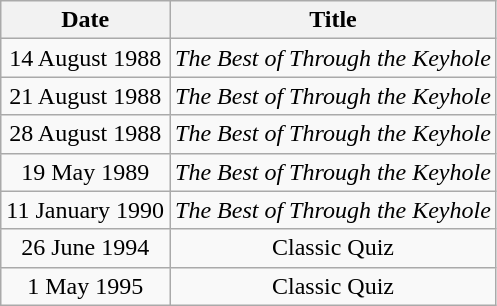<table class="wikitable" style="text-align:center">
<tr>
<th>Date</th>
<th>Title</th>
</tr>
<tr>
<td>14 August 1988</td>
<td><em>The Best of Through the Keyhole</em></td>
</tr>
<tr>
<td>21 August 1988</td>
<td><em>The Best of Through the Keyhole</em></td>
</tr>
<tr>
<td>28 August 1988</td>
<td><em>The Best of Through the Keyhole</em></td>
</tr>
<tr>
<td>19 May 1989</td>
<td><em>The Best of Through the Keyhole</em></td>
</tr>
<tr>
<td>11 January 1990</td>
<td><em>The Best of Through the Keyhole</em></td>
</tr>
<tr>
<td>26 June 1994</td>
<td>Classic Quiz</td>
</tr>
<tr>
<td>1 May 1995</td>
<td>Classic Quiz</td>
</tr>
</table>
